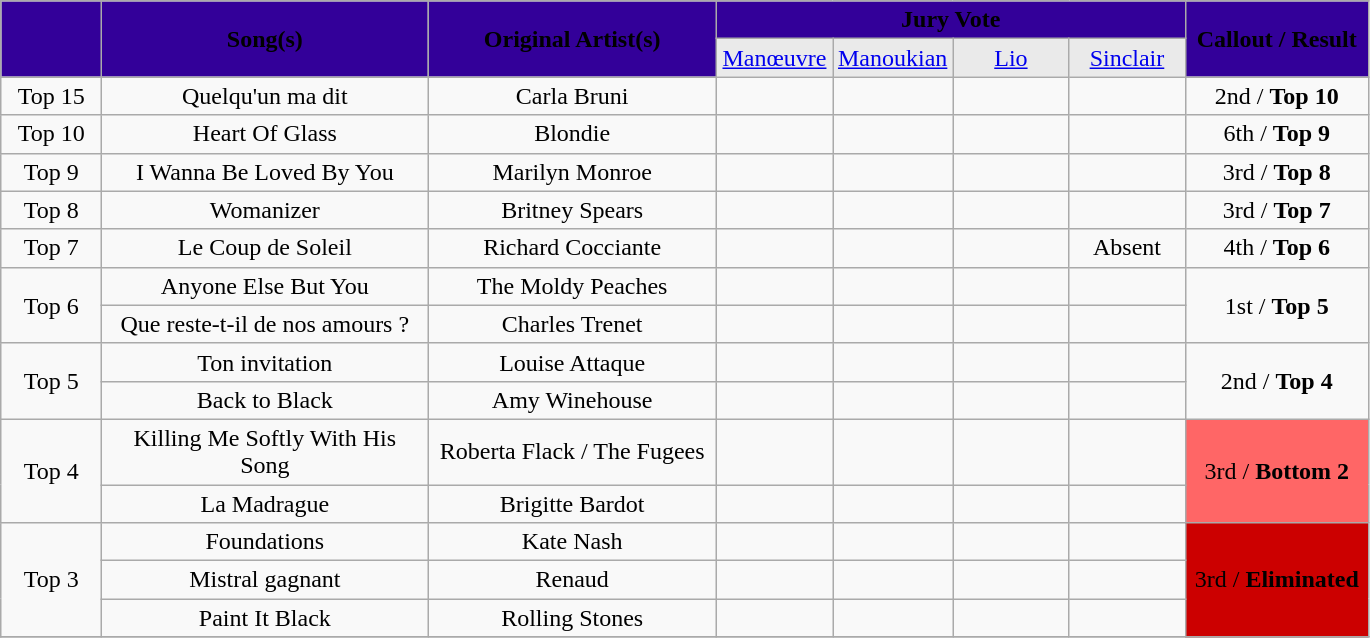<table class = "wikitable" style="text-align:center">
<tr>
<th rowspan=2 width="60px" style="background:#330099; text-align:center;"><span></span></th>
<th rowspan=2 width="210px" style="background:#330099; text-align:center;"><span>Song(s)</span></th>
<th rowspan=2 width="185px" style="background:#330099; text-align:center;"><span>Original Artist(s)</span></th>
<th colspan=4 style="background:#330099; text-align:center;"><span>Jury Vote</span></th>
<th rowspan=2 width="115px" style="background:#330099; text-align:center;"><span>Callout / Result</span></th>
</tr>
<tr>
<td width="70px" style="background:#EAEAEA; text-align:center;"><a href='#'><span>Manœuvre</span></a></td>
<td width="70px" style="background:#EAEAEA; text-align:center;"><a href='#'><span>Manoukian</span></a></td>
<td width="70px" style="background:#EAEAEA; text-align:center;"><a href='#'><span>Lio</span></a></td>
<td width="70px" style="background:#EAEAEA; text-align:center;"><a href='#'><span>Sinclair</span></a></td>
</tr>
<tr>
<td>Top 15</td>
<td>Quelqu'un ma dit</td>
<td>Carla Bruni</td>
<td></td>
<td></td>
<td></td>
<td></td>
<td>2nd / <strong>Top 10</strong></td>
</tr>
<tr>
<td>Top 10</td>
<td>Heart Of Glass</td>
<td>Blondie</td>
<td></td>
<td></td>
<td></td>
<td></td>
<td>6th / <strong>Top 9</strong></td>
</tr>
<tr>
<td>Top 9</td>
<td>I Wanna Be Loved By You</td>
<td>Marilyn Monroe</td>
<td></td>
<td></td>
<td></td>
<td></td>
<td>3rd / <strong>Top 8</strong></td>
</tr>
<tr>
<td>Top 8</td>
<td>Womanizer</td>
<td>Britney Spears</td>
<td></td>
<td></td>
<td></td>
<td></td>
<td>3rd / <strong>Top 7</strong></td>
</tr>
<tr>
<td>Top 7</td>
<td>Le Coup de Soleil</td>
<td>Richard Cocciante</td>
<td></td>
<td></td>
<td></td>
<td>Absent</td>
<td>4th / <strong>Top 6</strong></td>
</tr>
<tr>
<td rowspan=2>Top 6</td>
<td>Anyone Else But You</td>
<td>The Moldy Peaches</td>
<td></td>
<td></td>
<td></td>
<td></td>
<td rowspan=2>1st / <strong>Top 5</strong></td>
</tr>
<tr>
<td>Que reste-t-il de nos amours ?</td>
<td>Charles Trenet</td>
<td></td>
<td></td>
<td></td>
<td></td>
</tr>
<tr>
<td rowspan=2>Top 5</td>
<td>Ton invitation</td>
<td>Louise Attaque</td>
<td></td>
<td></td>
<td></td>
<td></td>
<td rowspan=2>2nd / <strong>Top 4</strong></td>
</tr>
<tr>
<td>Back to Black</td>
<td>Amy Winehouse</td>
<td></td>
<td></td>
<td></td>
<td></td>
</tr>
<tr>
<td rowspan=2>Top 4</td>
<td>Killing Me Softly With His Song</td>
<td>Roberta Flack / The Fugees</td>
<td></td>
<td></td>
<td></td>
<td></td>
<td rowspan=2 bgcolor="#FF6666">3rd / <strong>Bottom 2</strong></td>
</tr>
<tr>
<td>La Madrague</td>
<td>Brigitte Bardot</td>
<td></td>
<td></td>
<td></td>
<td></td>
</tr>
<tr>
<td rowspan=3>Top 3</td>
<td>Foundations</td>
<td>Kate Nash</td>
<td></td>
<td></td>
<td></td>
<td></td>
<td rowspan=3 bgcolor="#CC0000">3rd / <strong>Eliminated</strong></td>
</tr>
<tr>
<td>Mistral gagnant</td>
<td>Renaud</td>
<td></td>
<td></td>
<td></td>
<td></td>
</tr>
<tr>
<td>Paint It Black</td>
<td>Rolling Stones</td>
<td></td>
<td></td>
<td></td>
<td></td>
</tr>
<tr>
</tr>
</table>
